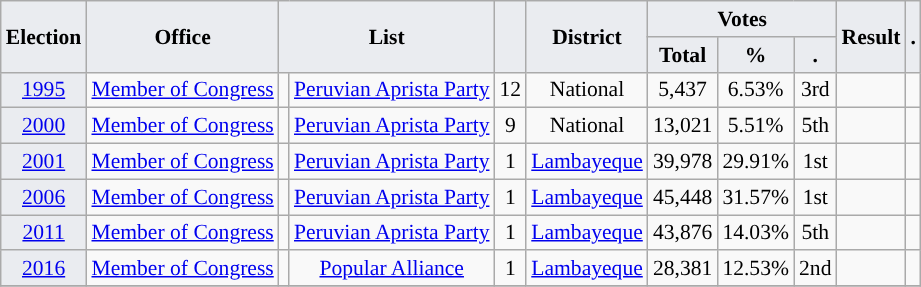<table class="wikitable" style="font-size:90%; text-align:center;">
<tr>
<th style="background-color:#EAECF0;" rowspan=2>Election</th>
<th style="background-color:#EAECF0;" rowspan=2>Office</th>
<th style="background-color:#EAECF0;" colspan=2 rowspan=2>List</th>
<th style="background-color:#EAECF0;" rowspan=2></th>
<th style="background-color:#EAECF0;" rowspan=2>District</th>
<th style="background-color:#EAECF0;" colspan=3>Votes</th>
<th style="background-color:#EAECF0;" rowspan=2>Result</th>
<th style="background-color:#EAECF0;" rowspan=2>.</th>
</tr>
<tr>
<th style="background-color:#EAECF0;">Total</th>
<th style="background-color:#EAECF0;">%</th>
<th style="background-color:#EAECF0;">.</th>
</tr>
<tr>
<td style="background-color:#EAECF0;"><a href='#'>1995</a></td>
<td><a href='#'>Member of Congress</a></td>
<td style="background-color:"></td>
<td><a href='#'>Peruvian Aprista Party</a></td>
<td>12</td>
<td>National</td>
<td>5,437</td>
<td>6.53%</td>
<td>3rd</td>
<td></td>
<td></td>
</tr>
<tr>
<td style="background-color:#EAECF0;"><a href='#'>2000</a></td>
<td><a href='#'>Member of Congress</a></td>
<td style="background-color:"></td>
<td><a href='#'>Peruvian Aprista Party</a></td>
<td>9</td>
<td>National</td>
<td>13,021</td>
<td>5.51%</td>
<td>5th</td>
<td></td>
<td></td>
</tr>
<tr>
<td style="background-color:#EAECF0;"><a href='#'>2001</a></td>
<td><a href='#'>Member of Congress</a></td>
<td style="background-color:"></td>
<td><a href='#'>Peruvian Aprista Party</a></td>
<td>1</td>
<td><a href='#'>Lambayeque</a></td>
<td>39,978</td>
<td>29.91%</td>
<td>1st</td>
<td></td>
<td></td>
</tr>
<tr>
<td style="background-color:#EAECF0;"><a href='#'>2006</a></td>
<td><a href='#'>Member of Congress</a></td>
<td style="background-color:"></td>
<td><a href='#'>Peruvian Aprista Party</a></td>
<td>1</td>
<td><a href='#'>Lambayeque</a></td>
<td>45,448</td>
<td>31.57%</td>
<td>1st</td>
<td></td>
<td></td>
</tr>
<tr>
<td style="background-color:#EAECF0;"><a href='#'>2011</a></td>
<td><a href='#'>Member of Congress</a></td>
<td style="background-color:"></td>
<td><a href='#'>Peruvian Aprista Party</a></td>
<td>1</td>
<td><a href='#'>Lambayeque</a></td>
<td>43,876</td>
<td>14.03%</td>
<td>5th</td>
<td></td>
<td></td>
</tr>
<tr>
<td style="background-color:#EAECF0;"><a href='#'>2016</a></td>
<td><a href='#'>Member of Congress</a></td>
<td style="background-color:"></td>
<td><a href='#'>Popular Alliance</a></td>
<td>1</td>
<td><a href='#'>Lambayeque</a></td>
<td>28,381</td>
<td>12.53%</td>
<td>2nd</td>
<td></td>
<td></td>
</tr>
<tr>
</tr>
</table>
